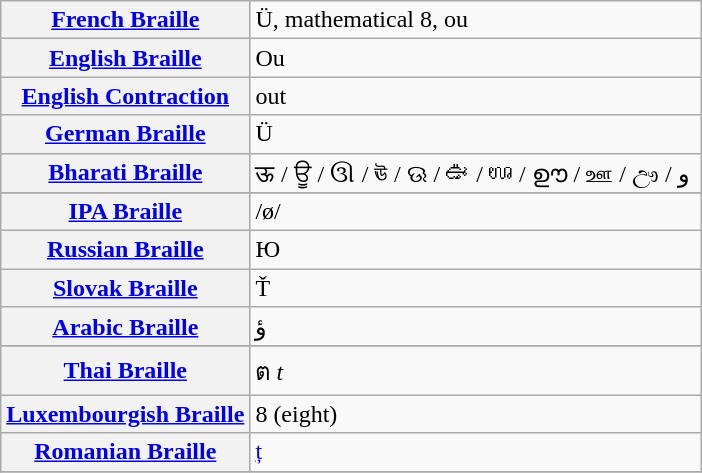<table class="wikitable">
<tr>
<th align=left><a href='#'>French Braille</a></th>
<td>Ü, mathematical 8, ou</td>
</tr>
<tr>
<th align=left><a href='#'>English Braille</a></th>
<td>Ou</td>
</tr>
<tr>
<th align=left><a href='#'>English Contraction</a></th>
<td>out</td>
</tr>
<tr>
<th align=left><a href='#'>German Braille</a></th>
<td>Ü</td>
</tr>
<tr>
<th align=left><a href='#'>Bharati Braille</a></th>
<td>ऊ / ਊ / ઊ / ঊ / ଊ / ఊ / ಊ / ഊ / ஊ / ඌ / و ‎</td>
</tr>
<tr>
</tr>
<tr>
<th align=left><a href='#'>IPA Braille</a></th>
<td>/ø/</td>
</tr>
<tr>
<th align=left><a href='#'>Russian Braille</a></th>
<td>Ю</td>
</tr>
<tr>
<th align=left><a href='#'>Slovak Braille</a></th>
<td>Ť</td>
</tr>
<tr>
<th align=left><a href='#'>Arabic Braille</a></th>
<td>ؤ</td>
</tr>
<tr>
</tr>
<tr>
</tr>
<tr>
<th align=left><a href='#'>Thai Braille</a></th>
<td>ต <em>t</em></td>
</tr>
<tr>
<th align=left><a href='#'>Luxembourgish Braille</a></th>
<td>8 (eight)</td>
</tr>
<tr>
<th align=left><a href='#'>Romanian Braille</a></th>
<td><a href='#'>ț</a></td>
</tr>
<tr>
</tr>
</table>
